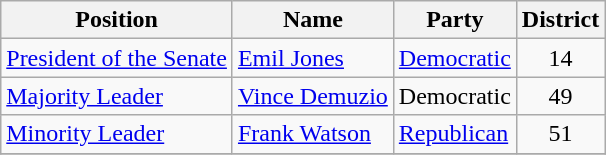<table class="wikitable">
<tr>
<th>Position</th>
<th>Name</th>
<th>Party</th>
<th>District</th>
</tr>
<tr>
<td><a href='#'>President of the Senate</a></td>
<td><a href='#'>Emil Jones</a></td>
<td><a href='#'>Democratic</a></td>
<td style="text-align:center;">14</td>
</tr>
<tr>
<td><a href='#'>Majority Leader</a></td>
<td><a href='#'>Vince Demuzio</a></td>
<td>Democratic</td>
<td style="text-align:center;">49</td>
</tr>
<tr>
<td><a href='#'>Minority Leader</a></td>
<td><a href='#'>Frank Watson</a></td>
<td><a href='#'>Republican</a></td>
<td style="text-align:center;">51</td>
</tr>
<tr>
</tr>
</table>
